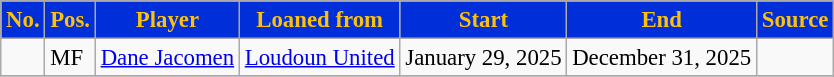<table class="wikitable sortable" style="text-align:center; font-size:95%; text-align:left;">
<tr>
<th style="background:#002ED9; color:#FCC108">No.</th>
<th style="background:#002ED9; color:#FCC108">Pos.</th>
<th style="background:#002ED9; color:#FCC108">Player</th>
<th style="background:#002ED9; color:#FCC108">Loaned from</th>
<th style="background:#002ED9; color:#FCC108">Start</th>
<th style="background:#002ED9; color:#FCC108">End</th>
<th style="background:#002ED9; color:#FCC108">Source</th>
</tr>
<tr>
<td></td>
<td>MF</td>
<td align="left"> <a href='#'>Dane Jacomen</a></td>
<td align="left">  <a href='#'>Loudoun United</a></td>
<td>January 29, 2025</td>
<td>December 31, 2025</td>
<td></td>
</tr>
<tr>
</tr>
</table>
